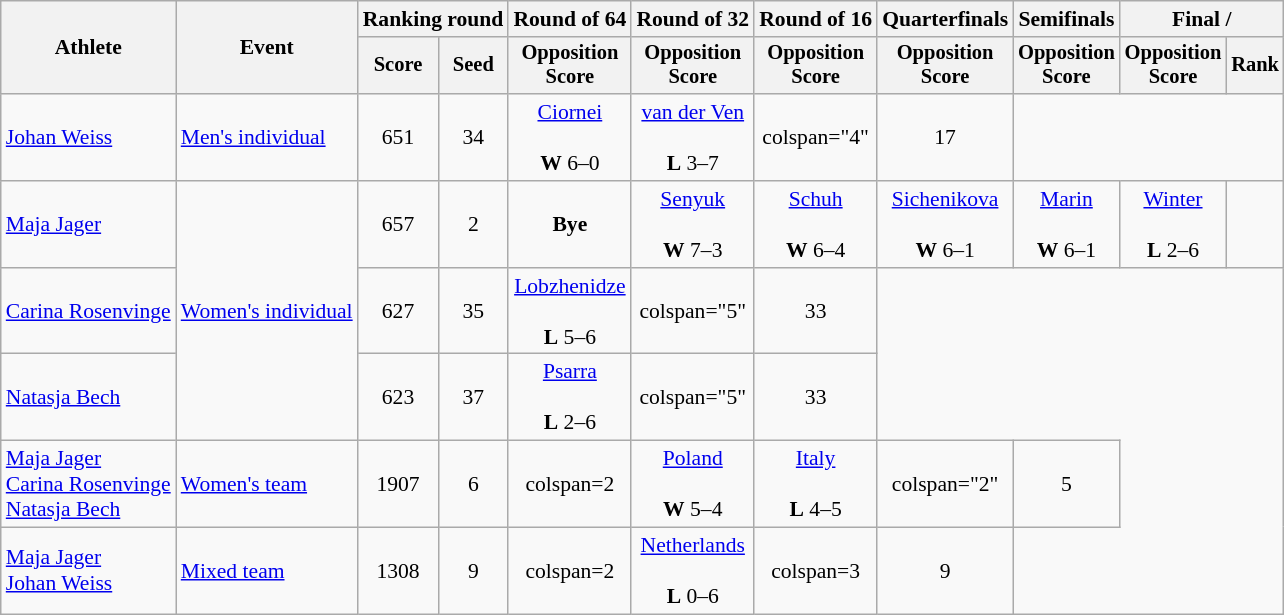<table class="wikitable" style="font-size:90%">
<tr>
<th rowspan=2>Athlete</th>
<th rowspan=2>Event</th>
<th colspan=2>Ranking round</th>
<th>Round of 64</th>
<th>Round of 32</th>
<th>Round of 16</th>
<th>Quarterfinals</th>
<th>Semifinals</th>
<th colspan=2>Final / </th>
</tr>
<tr style="font-size:95%">
<th>Score</th>
<th>Seed</th>
<th>Opposition<br>Score</th>
<th>Opposition<br>Score</th>
<th>Opposition<br>Score</th>
<th>Opposition<br>Score</th>
<th>Opposition<br>Score</th>
<th>Opposition<br>Score</th>
<th>Rank</th>
</tr>
<tr align=center>
<td align=left><a href='#'>Johan Weiss</a></td>
<td align=left><a href='#'>Men's individual</a></td>
<td>651</td>
<td>34</td>
<td><a href='#'>Ciornei</a><br><br> <strong>W</strong> 6–0</td>
<td><a href='#'>van der Ven</a><br><br> <strong>L</strong> 3–7</td>
<td>colspan="4" </td>
<td>17</td>
</tr>
<tr align=center>
<td align=left><a href='#'>Maja Jager</a></td>
<td style="text-align:left;" rowspan="3"><a href='#'>Women's individual</a></td>
<td>657</td>
<td>2</td>
<td><strong>Bye</strong></td>
<td><a href='#'>Senyuk</a><br><br> <strong>W</strong> 7–3</td>
<td><a href='#'>Schuh</a><br><br> <strong>W</strong> 6–4</td>
<td><a href='#'>Sichenikova</a><br><br> <strong>W</strong> 6–1</td>
<td><a href='#'>Marin</a><br><br> <strong>W</strong> 6–1</td>
<td><a href='#'>Winter</a><br><br> <strong>L</strong> 2–6</td>
<td></td>
</tr>
<tr align=center>
<td align=left><a href='#'>Carina Rosenvinge</a></td>
<td>627</td>
<td>35</td>
<td><a href='#'>Lobzhenidze</a><br><br> <strong>L</strong> 5–6</td>
<td>colspan="5" </td>
<td>33</td>
</tr>
<tr align=center>
<td align=left><a href='#'>Natasja Bech</a></td>
<td>623</td>
<td>37</td>
<td><a href='#'>Psarra</a><br><br><strong>L</strong> 2–6</td>
<td>colspan="5" </td>
<td>33</td>
</tr>
<tr align=center>
<td align=left><a href='#'>Maja Jager</a><br><a href='#'>Carina Rosenvinge</a><br><a href='#'>Natasja Bech</a></td>
<td align=left><a href='#'>Women's team</a></td>
<td>1907</td>
<td>6</td>
<td>colspan=2 </td>
<td><a href='#'>Poland</a><br><br> <strong>W</strong> 5–4</td>
<td><a href='#'>Italy</a><br><br> <strong>L</strong> 4–5</td>
<td>colspan="2" </td>
<td>5</td>
</tr>
<tr align=center>
<td align=left><a href='#'>Maja Jager</a><br><a href='#'>Johan Weiss</a></td>
<td align=left><a href='#'>Mixed team</a></td>
<td>1308</td>
<td>9</td>
<td>colspan=2 </td>
<td><a href='#'>Netherlands</a><br><br> <strong>L</strong> 0–6</td>
<td>colspan=3 </td>
<td>9</td>
</tr>
</table>
